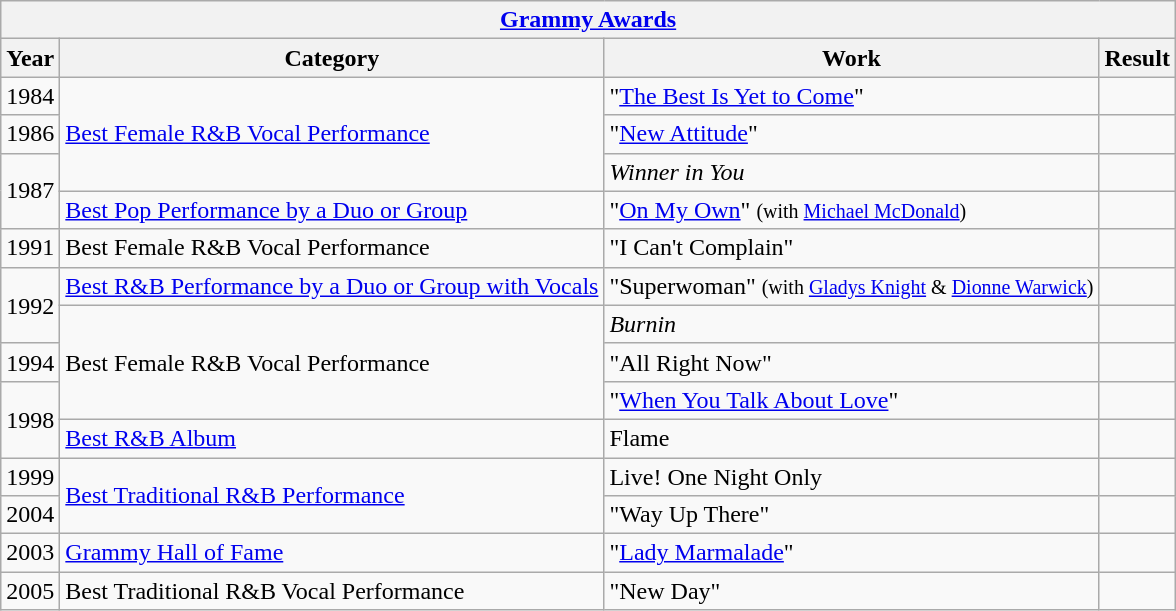<table class="wikitable sortable">
<tr>
<th colspan=4><a href='#'>Grammy Awards</a></th>
</tr>
<tr>
<th>Year</th>
<th>Category</th>
<th>Work</th>
<th>Result</th>
</tr>
<tr>
<td>1984</td>
<td rowspan="3"><a href='#'>Best Female R&B Vocal Performance</a></td>
<td>"<a href='#'>The Best Is Yet to Come</a>"</td>
<td></td>
</tr>
<tr>
<td>1986</td>
<td>"<a href='#'>New Attitude</a>"</td>
<td></td>
</tr>
<tr>
<td rowspan="2">1987</td>
<td><em>Winner in You</em></td>
<td></td>
</tr>
<tr>
<td><a href='#'>Best Pop Performance by a Duo or Group</a></td>
<td>"<a href='#'>On My Own</a>" <small>(with <a href='#'>Michael McDonald</a>)</small></td>
<td></td>
</tr>
<tr>
<td>1991</td>
<td>Best Female R&B Vocal Performance</td>
<td>"I Can't Complain"</td>
<td></td>
</tr>
<tr>
<td rowspan="2">1992</td>
<td><a href='#'>Best R&B Performance by a Duo or Group with Vocals</a></td>
<td>"Superwoman" <small>(with <a href='#'>Gladys Knight</a> & <a href='#'>Dionne Warwick</a>)</small></td>
<td></td>
</tr>
<tr>
<td rowspan="3">Best Female R&B Vocal Performance</td>
<td><em>Burnin<strong></td>
<td></td>
</tr>
<tr>
<td>1994</td>
<td>"All Right Now"</td>
<td></td>
</tr>
<tr>
<td rowspan="2">1998</td>
<td>"<a href='#'>When You Talk About Love</a>"</td>
<td></td>
</tr>
<tr>
<td><a href='#'>Best R&B Album</a></td>
<td></em>Flame<em></td>
<td></td>
</tr>
<tr>
<td>1999</td>
<td rowspan="2"><a href='#'>Best Traditional R&B Performance</a></td>
<td></em>Live! One Night Only<em></td>
<td></td>
</tr>
<tr>
<td>2004</td>
<td>"Way Up There"</td>
<td></td>
</tr>
<tr>
<td>2003</td>
<td><a href='#'>Grammy Hall of Fame</a></td>
<td>"<a href='#'>Lady Marmalade</a>"</td>
<td></td>
</tr>
<tr>
<td>2005</td>
<td>Best Traditional R&B Vocal Performance</td>
<td>"New Day"</td>
<td></td>
</tr>
</table>
